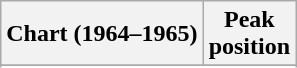<table class="wikitable sortable plainrowheaders" style="text-align:center">
<tr>
<th scope="col">Chart (1964–1965)</th>
<th scope="col">Peak<br> position</th>
</tr>
<tr>
</tr>
<tr>
</tr>
</table>
